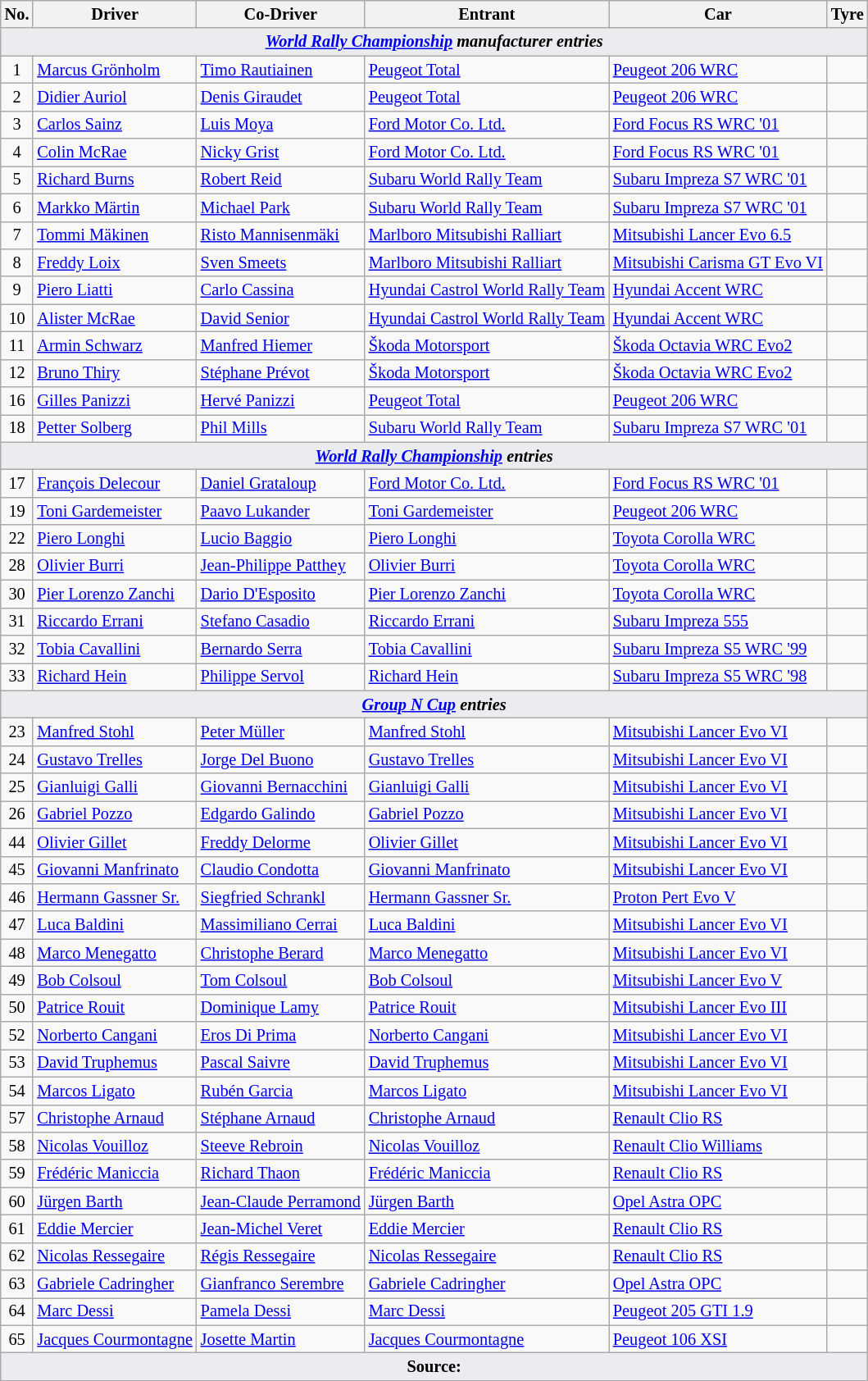<table class="wikitable" style="font-size: 85%;">
<tr>
<th>No.</th>
<th>Driver</th>
<th>Co-Driver</th>
<th>Entrant</th>
<th>Car</th>
<th>Tyre</th>
</tr>
<tr>
<td style="background-color:#EAECF0; text-align:center" colspan="6"><strong><em><a href='#'>World Rally Championship</a> manufacturer entries</em></strong></td>
</tr>
<tr>
<td align="center">1</td>
<td> <a href='#'>Marcus Grönholm</a></td>
<td> <a href='#'>Timo Rautiainen</a></td>
<td> <a href='#'>Peugeot Total</a></td>
<td><a href='#'>Peugeot 206 WRC</a></td>
<td align="center"></td>
</tr>
<tr>
<td align="center">2</td>
<td> <a href='#'>Didier Auriol</a></td>
<td> <a href='#'>Denis Giraudet</a></td>
<td> <a href='#'>Peugeot Total</a></td>
<td><a href='#'>Peugeot 206 WRC</a></td>
<td align="center"></td>
</tr>
<tr>
<td align="center">3</td>
<td> <a href='#'>Carlos Sainz</a></td>
<td> <a href='#'>Luis Moya</a></td>
<td> <a href='#'>Ford Motor Co. Ltd.</a></td>
<td><a href='#'>Ford Focus RS WRC '01</a></td>
<td align="center"></td>
</tr>
<tr>
<td align="center">4</td>
<td> <a href='#'>Colin McRae</a></td>
<td> <a href='#'>Nicky Grist</a></td>
<td> <a href='#'>Ford Motor Co. Ltd.</a></td>
<td><a href='#'>Ford Focus RS WRC '01</a></td>
<td align="center"></td>
</tr>
<tr>
<td align="center">5</td>
<td> <a href='#'>Richard Burns</a></td>
<td> <a href='#'>Robert Reid</a></td>
<td> <a href='#'>Subaru World Rally Team</a></td>
<td><a href='#'>Subaru Impreza S7 WRC '01</a></td>
<td align="center"></td>
</tr>
<tr>
<td align="center">6</td>
<td> <a href='#'>Markko Märtin</a></td>
<td> <a href='#'>Michael Park</a></td>
<td> <a href='#'>Subaru World Rally Team</a></td>
<td><a href='#'>Subaru Impreza S7 WRC '01</a></td>
<td align="center"></td>
</tr>
<tr>
<td align="center">7</td>
<td> <a href='#'>Tommi Mäkinen</a></td>
<td> <a href='#'>Risto Mannisenmäki</a></td>
<td> <a href='#'>Marlboro Mitsubishi Ralliart</a></td>
<td><a href='#'>Mitsubishi Lancer Evo 6.5</a></td>
<td align="center"></td>
</tr>
<tr>
<td align="center">8</td>
<td> <a href='#'>Freddy Loix</a></td>
<td> <a href='#'>Sven Smeets</a></td>
<td> <a href='#'>Marlboro Mitsubishi Ralliart</a></td>
<td><a href='#'>Mitsubishi Carisma GT Evo VI</a></td>
<td align="center"></td>
</tr>
<tr>
<td align="center">9</td>
<td> <a href='#'>Piero Liatti</a></td>
<td> <a href='#'>Carlo Cassina</a></td>
<td> <a href='#'>Hyundai Castrol World Rally Team</a></td>
<td><a href='#'>Hyundai Accent WRC</a></td>
<td align="center"></td>
</tr>
<tr>
<td align="center">10</td>
<td> <a href='#'>Alister McRae</a></td>
<td> <a href='#'>David Senior</a></td>
<td> <a href='#'>Hyundai Castrol World Rally Team</a></td>
<td><a href='#'>Hyundai Accent WRC</a></td>
<td align="center"></td>
</tr>
<tr>
<td align="center">11</td>
<td> <a href='#'>Armin Schwarz</a></td>
<td> <a href='#'>Manfred Hiemer</a></td>
<td> <a href='#'>Škoda Motorsport</a></td>
<td><a href='#'>Škoda Octavia WRC Evo2</a></td>
<td align="center"></td>
</tr>
<tr>
<td align="center">12</td>
<td> <a href='#'>Bruno Thiry</a></td>
<td> <a href='#'>Stéphane Prévot</a></td>
<td> <a href='#'>Škoda Motorsport</a></td>
<td><a href='#'>Škoda Octavia WRC Evo2</a></td>
<td align="center"></td>
</tr>
<tr>
<td align="center">16</td>
<td> <a href='#'>Gilles Panizzi</a></td>
<td> <a href='#'>Hervé Panizzi</a></td>
<td> <a href='#'>Peugeot Total</a></td>
<td><a href='#'>Peugeot 206 WRC</a></td>
<td align="center"></td>
</tr>
<tr>
<td align="center">18</td>
<td> <a href='#'>Petter Solberg</a></td>
<td> <a href='#'>Phil Mills</a></td>
<td> <a href='#'>Subaru World Rally Team</a></td>
<td><a href='#'>Subaru Impreza S7 WRC '01</a></td>
<td align="center"></td>
</tr>
<tr>
<td style="background-color:#EAECF0; text-align:center" colspan="6"><strong><em><a href='#'>World Rally Championship</a> entries</em></strong></td>
</tr>
<tr>
<td align="center">17</td>
<td> <a href='#'>François Delecour</a></td>
<td> <a href='#'>Daniel Grataloup</a></td>
<td> <a href='#'>Ford Motor Co. Ltd.</a></td>
<td><a href='#'>Ford Focus RS WRC '01</a></td>
<td align="center"></td>
</tr>
<tr>
<td align="center">19</td>
<td> <a href='#'>Toni Gardemeister</a></td>
<td> <a href='#'>Paavo Lukander</a></td>
<td> <a href='#'>Toni Gardemeister</a></td>
<td><a href='#'>Peugeot 206 WRC</a></td>
<td align="center"></td>
</tr>
<tr>
<td align="center">22</td>
<td> <a href='#'>Piero Longhi</a></td>
<td> <a href='#'>Lucio Baggio</a></td>
<td> <a href='#'>Piero Longhi</a></td>
<td><a href='#'>Toyota Corolla WRC</a></td>
<td align="center"></td>
</tr>
<tr>
<td align="center">28</td>
<td> <a href='#'>Olivier Burri</a></td>
<td> <a href='#'>Jean-Philippe Patthey</a></td>
<td> <a href='#'>Olivier Burri</a></td>
<td><a href='#'>Toyota Corolla WRC</a></td>
<td align="center"></td>
</tr>
<tr>
<td align="center">30</td>
<td> <a href='#'>Pier Lorenzo Zanchi</a></td>
<td> <a href='#'>Dario D'Esposito</a></td>
<td> <a href='#'>Pier Lorenzo Zanchi</a></td>
<td><a href='#'>Toyota Corolla WRC</a></td>
<td align="center"></td>
</tr>
<tr>
<td align="center">31</td>
<td> <a href='#'>Riccardo Errani</a></td>
<td> <a href='#'>Stefano Casadio</a></td>
<td> <a href='#'>Riccardo Errani</a></td>
<td><a href='#'>Subaru Impreza 555</a></td>
<td></td>
</tr>
<tr>
<td align="center">32</td>
<td> <a href='#'>Tobia Cavallini</a></td>
<td> <a href='#'>Bernardo Serra</a></td>
<td> <a href='#'>Tobia Cavallini</a></td>
<td><a href='#'>Subaru Impreza S5 WRC '99</a></td>
<td></td>
</tr>
<tr>
<td align="center">33</td>
<td> <a href='#'>Richard Hein</a></td>
<td> <a href='#'>Philippe Servol</a></td>
<td> <a href='#'>Richard Hein</a></td>
<td><a href='#'>Subaru Impreza S5 WRC '98</a></td>
<td></td>
</tr>
<tr>
<td style="background-color:#EAECF0; text-align:center" colspan="6"><strong><em><a href='#'>Group N Cup</a> entries</em></strong></td>
</tr>
<tr>
<td align="center">23</td>
<td> <a href='#'>Manfred Stohl</a></td>
<td> <a href='#'>Peter Müller</a></td>
<td> <a href='#'>Manfred Stohl</a></td>
<td><a href='#'>Mitsubishi Lancer Evo VI</a></td>
<td align="center"></td>
</tr>
<tr>
<td align="center">24</td>
<td> <a href='#'>Gustavo Trelles</a></td>
<td> <a href='#'>Jorge Del Buono</a></td>
<td> <a href='#'>Gustavo Trelles</a></td>
<td><a href='#'>Mitsubishi Lancer Evo VI</a></td>
<td align="center"></td>
</tr>
<tr>
<td align="center">25</td>
<td> <a href='#'>Gianluigi Galli</a></td>
<td> <a href='#'>Giovanni Bernacchini</a></td>
<td> <a href='#'>Gianluigi Galli</a></td>
<td><a href='#'>Mitsubishi Lancer Evo VI</a></td>
<td align="center"></td>
</tr>
<tr>
<td align="center">26</td>
<td> <a href='#'>Gabriel Pozzo</a></td>
<td> <a href='#'>Edgardo Galindo</a></td>
<td> <a href='#'>Gabriel Pozzo</a></td>
<td><a href='#'>Mitsubishi Lancer Evo VI</a></td>
<td align="center"></td>
</tr>
<tr>
<td align="center">44</td>
<td> <a href='#'>Olivier Gillet</a></td>
<td> <a href='#'>Freddy Delorme</a></td>
<td> <a href='#'>Olivier Gillet</a></td>
<td><a href='#'>Mitsubishi Lancer Evo VI</a></td>
<td align="center"></td>
</tr>
<tr>
<td align="center">45</td>
<td> <a href='#'>Giovanni Manfrinato</a></td>
<td> <a href='#'>Claudio Condotta</a></td>
<td> <a href='#'>Giovanni Manfrinato</a></td>
<td><a href='#'>Mitsubishi Lancer Evo VI</a></td>
<td></td>
</tr>
<tr>
<td align="center">46</td>
<td> <a href='#'>Hermann Gassner Sr.</a></td>
<td> <a href='#'>Siegfried Schrankl</a></td>
<td> <a href='#'>Hermann Gassner Sr.</a></td>
<td><a href='#'>Proton Pert Evo V</a></td>
<td align="center"></td>
</tr>
<tr>
<td align="center">47</td>
<td> <a href='#'>Luca Baldini</a></td>
<td> <a href='#'>Massimiliano Cerrai</a></td>
<td> <a href='#'>Luca Baldini</a></td>
<td><a href='#'>Mitsubishi Lancer Evo VI</a></td>
<td></td>
</tr>
<tr>
<td align="center">48</td>
<td> <a href='#'>Marco Menegatto</a></td>
<td> <a href='#'>Christophe Berard</a></td>
<td> <a href='#'>Marco Menegatto</a></td>
<td><a href='#'>Mitsubishi Lancer Evo VI</a></td>
<td></td>
</tr>
<tr>
<td align="center">49</td>
<td> <a href='#'>Bob Colsoul</a></td>
<td> <a href='#'>Tom Colsoul</a></td>
<td> <a href='#'>Bob Colsoul</a></td>
<td><a href='#'>Mitsubishi Lancer Evo V</a></td>
<td></td>
</tr>
<tr>
<td align="center">50</td>
<td> <a href='#'>Patrice Rouit</a></td>
<td> <a href='#'>Dominique Lamy</a></td>
<td> <a href='#'>Patrice Rouit</a></td>
<td><a href='#'>Mitsubishi Lancer Evo III</a></td>
<td></td>
</tr>
<tr>
<td align="center">52</td>
<td> <a href='#'>Norberto Cangani</a></td>
<td> <a href='#'>Eros Di Prima</a></td>
<td> <a href='#'>Norberto Cangani</a></td>
<td><a href='#'>Mitsubishi Lancer Evo VI</a></td>
<td></td>
</tr>
<tr>
<td align="center">53</td>
<td> <a href='#'>David Truphemus</a></td>
<td> <a href='#'>Pascal Saivre</a></td>
<td> <a href='#'>David Truphemus</a></td>
<td><a href='#'>Mitsubishi Lancer Evo VI</a></td>
<td></td>
</tr>
<tr>
<td align="center">54</td>
<td> <a href='#'>Marcos Ligato</a></td>
<td> <a href='#'>Rubén Garcia</a></td>
<td> <a href='#'>Marcos Ligato</a></td>
<td><a href='#'>Mitsubishi Lancer Evo VI</a></td>
<td></td>
</tr>
<tr>
<td align="center">57</td>
<td> <a href='#'>Christophe Arnaud</a></td>
<td> <a href='#'>Stéphane Arnaud</a></td>
<td> <a href='#'>Christophe Arnaud</a></td>
<td><a href='#'>Renault Clio RS</a></td>
<td></td>
</tr>
<tr>
<td align="center">58</td>
<td> <a href='#'>Nicolas Vouilloz</a></td>
<td> <a href='#'>Steeve Rebroin</a></td>
<td> <a href='#'>Nicolas Vouilloz</a></td>
<td><a href='#'>Renault Clio Williams</a></td>
<td></td>
</tr>
<tr>
<td align="center">59</td>
<td> <a href='#'>Frédéric Maniccia</a></td>
<td> <a href='#'>Richard Thaon</a></td>
<td> <a href='#'>Frédéric Maniccia</a></td>
<td><a href='#'>Renault Clio RS</a></td>
<td></td>
</tr>
<tr>
<td align="center">60</td>
<td> <a href='#'>Jürgen Barth</a></td>
<td> <a href='#'>Jean-Claude Perramond</a></td>
<td> <a href='#'>Jürgen Barth</a></td>
<td><a href='#'>Opel Astra OPC</a></td>
<td></td>
</tr>
<tr>
<td align="center">61</td>
<td> <a href='#'>Eddie Mercier</a></td>
<td> <a href='#'>Jean-Michel Veret</a></td>
<td> <a href='#'>Eddie Mercier</a></td>
<td><a href='#'>Renault Clio RS</a></td>
<td align="center"></td>
</tr>
<tr>
<td align="center">62</td>
<td> <a href='#'>Nicolas Ressegaire</a></td>
<td> <a href='#'>Régis Ressegaire</a></td>
<td> <a href='#'>Nicolas Ressegaire</a></td>
<td><a href='#'>Renault Clio RS</a></td>
<td></td>
</tr>
<tr>
<td align="center">63</td>
<td> <a href='#'>Gabriele Cadringher</a></td>
<td> <a href='#'>Gianfranco Serembre</a></td>
<td> <a href='#'>Gabriele Cadringher</a></td>
<td><a href='#'>Opel Astra OPC</a></td>
<td></td>
</tr>
<tr>
<td align="center">64</td>
<td> <a href='#'>Marc Dessi</a></td>
<td> <a href='#'>Pamela Dessi</a></td>
<td> <a href='#'>Marc Dessi</a></td>
<td><a href='#'>Peugeot 205 GTI 1.9</a></td>
<td></td>
</tr>
<tr>
<td align="center">65</td>
<td> <a href='#'>Jacques Courmontagne</a></td>
<td> <a href='#'>Josette Martin</a></td>
<td> <a href='#'>Jacques Courmontagne</a></td>
<td><a href='#'>Peugeot 106 XSI</a></td>
<td></td>
</tr>
<tr>
<td style="background-color:#EAECF0; text-align:center" colspan="6"><strong>Source:</strong></td>
</tr>
<tr>
</tr>
</table>
